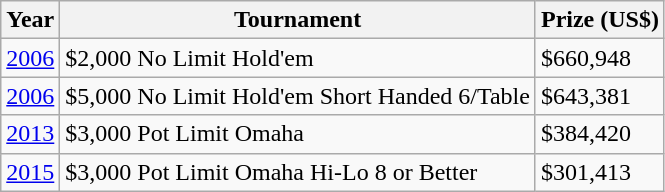<table class="wikitable">
<tr>
<th>Year</th>
<th>Tournament</th>
<th>Prize (US$)</th>
</tr>
<tr>
<td><a href='#'>2006</a></td>
<td>$2,000 No Limit Hold'em</td>
<td>$660,948</td>
</tr>
<tr>
<td><a href='#'>2006</a></td>
<td>$5,000 No Limit Hold'em Short Handed 6/Table</td>
<td>$643,381</td>
</tr>
<tr>
<td><a href='#'>2013</a></td>
<td>$3,000 Pot Limit Omaha</td>
<td>$384,420</td>
</tr>
<tr>
<td><a href='#'>2015</a></td>
<td>$3,000 Pot Limit Omaha Hi-Lo 8 or Better</td>
<td>$301,413</td>
</tr>
</table>
